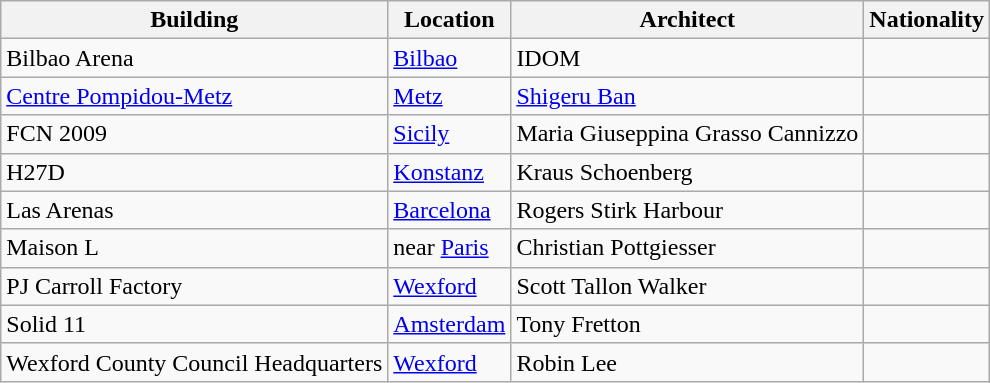<table class="wikitable" border="1">
<tr>
<th header 1>Building</th>
<th header 2>Location</th>
<th header 3>Architect</th>
<th header 4>Nationality</th>
</tr>
<tr>
<td row 1, cell 1>Bilbao Arena</td>
<td row 1, cell 2><a href='#'>Bilbao</a><br></td>
<td row 1, cell 3>IDOM</td>
<td row 1, cell 4></td>
</tr>
<tr>
<td row 2, cell 1><a href='#'>Centre Pompidou-Metz</a></td>
<td row 2, cell 2><a href='#'>Metz</a><br></td>
<td row 2, cell 3><a href='#'>Shigeru Ban</a></td>
<td row 2, cell 4></td>
</tr>
<tr>
<td row 3, cell 1>FCN 2009</td>
<td row 3, cell 2><a href='#'>Sicily</a><br> </td>
<td row 3, cell 3>Maria Giuseppina Grasso Cannizzo</td>
<td row 3, cell 4></td>
</tr>
<tr>
<td row 4, cell 1>H27D</td>
<td row 4, cell 2><a href='#'>Konstanz</a><br></td>
<td row 4, cell 3>Kraus Schoenberg</td>
<td row 4, cell 4></td>
</tr>
<tr>
<td row 5, cell 1>Las Arenas</td>
<td row 5, cell 2><a href='#'>Barcelona</a><br></td>
<td row 5, cell 3>Rogers Stirk Harbour</td>
<td row 5, cell 4></td>
</tr>
<tr>
<td row 6, cell 1>Maison L</td>
<td row 6, cell 2>near <a href='#'>Paris</a><br></td>
<td row 6, cell 3>Christian Pottgiesser</td>
<td row 6, cell 4></td>
</tr>
<tr>
<td row 7, cell 1>PJ Carroll Factory</td>
<td row 7, cell 2><a href='#'>Wexford</a><br></td>
<td row 7, cell 3>Scott Tallon Walker</td>
<td row 7, cell 4></td>
</tr>
<tr>
<td row 8, cell 1>Solid 11</td>
<td row 8, cell 2><a href='#'>Amsterdam</a><br> </td>
<td row 8, cell 3>Tony Fretton</td>
<td row 8, cell 4></td>
</tr>
<tr>
<td row 8, cell 1>Wexford County Council Headquarters</td>
<td row 8, cell 2><a href='#'>Wexford</a><br></td>
<td row 8, cell 3>Robin Lee</td>
<td row 8, cell 4></td>
</tr>
</table>
